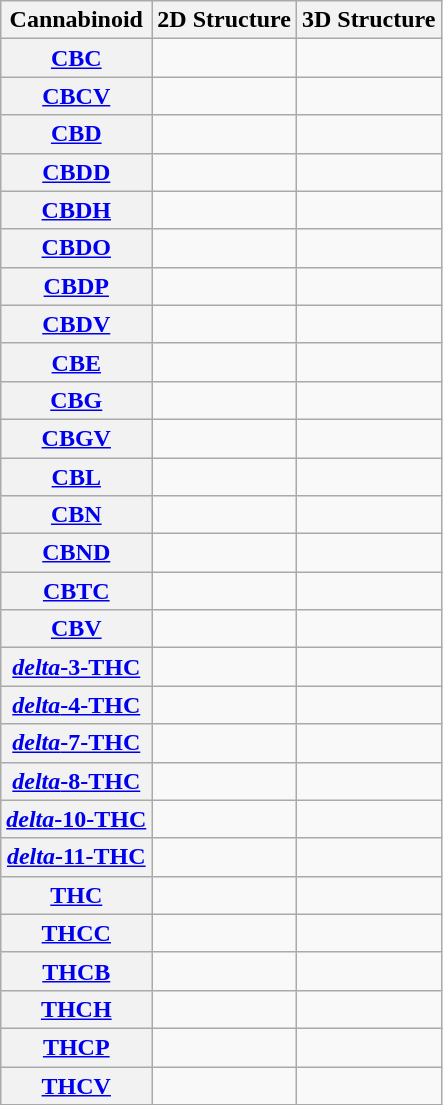<table class="wikitable sortable" style="width: auto; text-align: center">
<tr>
<th>Cannabinoid</th>
<th>2D Structure</th>
<th>3D Structure</th>
</tr>
<tr>
<th><a href='#'>CBC</a></th>
<td></td>
<td></td>
</tr>
<tr>
<th><a href='#'>CBCV</a></th>
<td></td>
<td></td>
</tr>
<tr>
<th><a href='#'>CBD</a></th>
<td></td>
<td></td>
</tr>
<tr>
<th><a href='#'>CBDD</a></th>
<td></td>
<td></td>
</tr>
<tr>
<th><a href='#'>CBDH</a></th>
<td></td>
<td></td>
</tr>
<tr>
<th><a href='#'>CBDO</a></th>
<td></td>
<td></td>
</tr>
<tr>
<th><a href='#'>CBDP</a></th>
<td></td>
<td></td>
</tr>
<tr>
<th><a href='#'>CBDV</a></th>
<td></td>
<td></td>
</tr>
<tr>
<th><a href='#'>CBE</a></th>
<td></td>
<td></td>
</tr>
<tr>
<th><a href='#'>CBG</a></th>
<td></td>
<td></td>
</tr>
<tr>
<th><a href='#'>CBGV</a></th>
<td></td>
<td></td>
</tr>
<tr>
<th><a href='#'>CBL</a></th>
<td></td>
<td></td>
</tr>
<tr>
<th><a href='#'>CBN</a></th>
<td></td>
<td></td>
</tr>
<tr>
<th><a href='#'>CBND</a></th>
<td></td>
<td></td>
</tr>
<tr>
<th><a href='#'>CBTC</a></th>
<td></td>
<td></td>
</tr>
<tr>
<th><a href='#'>CBV</a></th>
<td></td>
<td></td>
</tr>
<tr>
<th><a href='#'><em>delta</em>-3-THC</a></th>
<td></td>
<td></td>
</tr>
<tr>
<th><a href='#'><em>delta</em>-4-THC</a></th>
<td></td>
<td></td>
</tr>
<tr>
<th><a href='#'><em>delta</em>-7-THC</a></th>
<td></td>
<td></td>
</tr>
<tr>
<th><a href='#'><em>delta</em>-8-THC</a></th>
<td></td>
<td></td>
</tr>
<tr>
<th><a href='#'><em>delta</em>-10-THC</a></th>
<td></td>
<td></td>
</tr>
<tr>
<th><a href='#'><em>delta</em>-11-THC</a></th>
<td></td>
<td></td>
</tr>
<tr>
<th><a href='#'>THC</a></th>
<td></td>
<td></td>
</tr>
<tr>
<th><a href='#'>THCC</a></th>
<td></td>
<td></td>
</tr>
<tr>
<th><a href='#'>THCB</a></th>
<td></td>
<td></td>
</tr>
<tr>
<th><a href='#'>THCH</a></th>
<td></td>
<td></td>
</tr>
<tr>
<th><a href='#'>THCP</a></th>
<td></td>
<td></td>
</tr>
<tr>
<th><a href='#'>THCV</a></th>
<td></td>
<td></td>
</tr>
</table>
